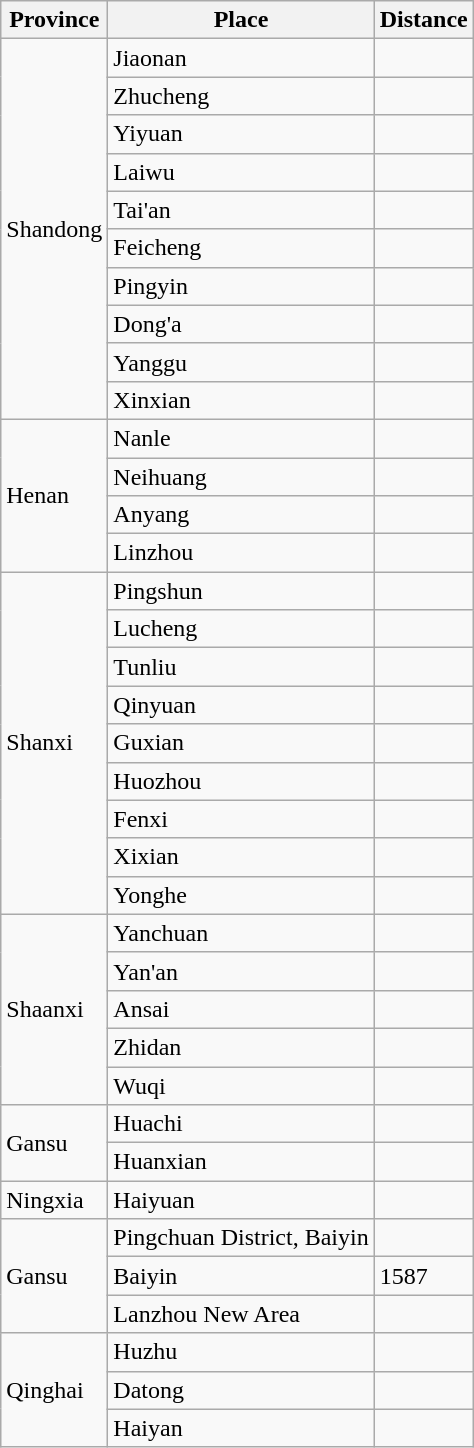<table class="wikitable">
<tr>
<th>Province</th>
<th>Place</th>
<th>Distance</th>
</tr>
<tr>
<td rowspan=10>Shandong</td>
<td>Jiaonan</td>
<td></td>
</tr>
<tr>
<td>Zhucheng</td>
<td></td>
</tr>
<tr>
<td>Yiyuan</td>
<td></td>
</tr>
<tr>
<td>Laiwu</td>
<td></td>
</tr>
<tr>
<td>Tai'an</td>
<td></td>
</tr>
<tr>
<td>Feicheng</td>
<td></td>
</tr>
<tr>
<td>Pingyin</td>
<td></td>
</tr>
<tr>
<td>Dong'a</td>
<td></td>
</tr>
<tr>
<td>Yanggu</td>
<td></td>
</tr>
<tr>
<td>Xinxian</td>
<td></td>
</tr>
<tr>
<td rowspan = 4>Henan</td>
<td>Nanle</td>
<td></td>
</tr>
<tr>
<td>Neihuang</td>
<td></td>
</tr>
<tr>
<td>Anyang</td>
<td></td>
</tr>
<tr>
<td>Linzhou</td>
<td></td>
</tr>
<tr>
<td rowspan=9>Shanxi</td>
<td>Pingshun</td>
<td></td>
</tr>
<tr>
<td>Lucheng</td>
<td></td>
</tr>
<tr>
<td>Tunliu</td>
<td></td>
</tr>
<tr>
<td>Qinyuan</td>
<td></td>
</tr>
<tr>
<td>Guxian</td>
<td></td>
</tr>
<tr>
<td>Huozhou</td>
<td></td>
</tr>
<tr>
<td>Fenxi</td>
<td></td>
</tr>
<tr>
<td>Xixian</td>
<td></td>
</tr>
<tr>
<td>Yonghe</td>
<td></td>
</tr>
<tr>
<td rowspan=5>Shaanxi</td>
<td>Yanchuan</td>
<td></td>
</tr>
<tr>
<td>Yan'an</td>
<td></td>
</tr>
<tr>
<td>Ansai</td>
<td></td>
</tr>
<tr>
<td>Zhidan</td>
<td></td>
</tr>
<tr>
<td>Wuqi</td>
<td></td>
</tr>
<tr>
<td rowspan=2>Gansu</td>
<td>Huachi</td>
<td></td>
</tr>
<tr>
<td>Huanxian</td>
<td></td>
</tr>
<tr>
<td>Ningxia</td>
<td>Haiyuan</td>
<td></td>
</tr>
<tr>
<td rowspan="3">Gansu</td>
<td>Pingchuan District, Baiyin</td>
<td></td>
</tr>
<tr>
<td>Baiyin</td>
<td>1587</td>
</tr>
<tr>
<td>Lanzhou New Area</td>
<td></td>
</tr>
<tr>
<td rowspan="3">Qinghai</td>
<td>Huzhu</td>
<td></td>
</tr>
<tr>
<td>Datong</td>
<td></td>
</tr>
<tr>
<td>Haiyan</td>
<td></td>
</tr>
</table>
